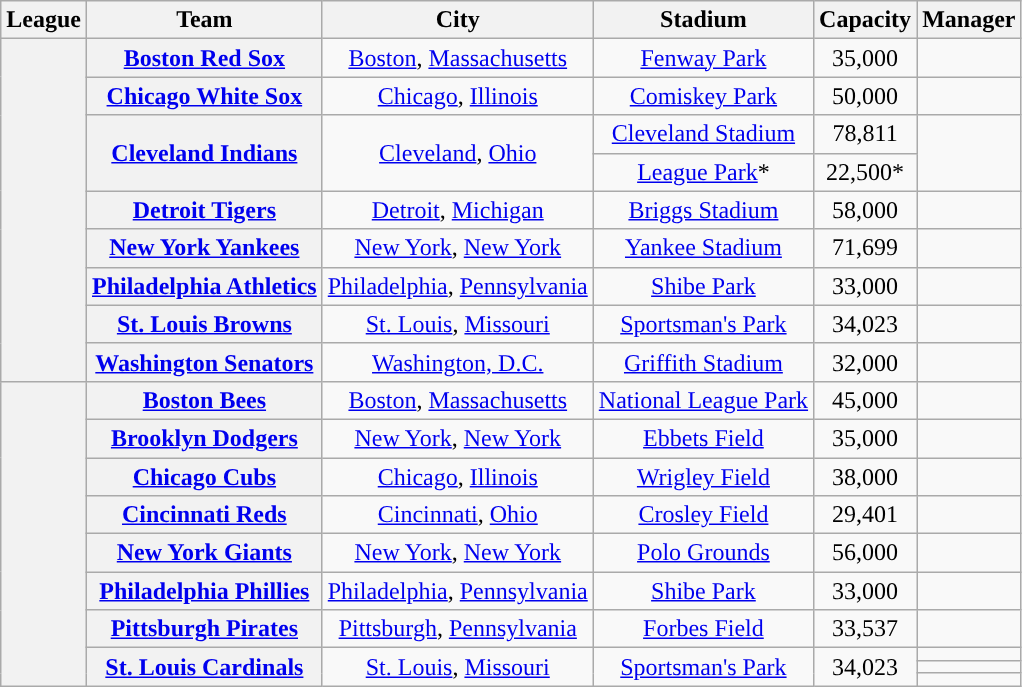<table class="wikitable sortable plainrowheaders" style="text-align:center;">
<tr>
<th scope="col">League</th>
<th scope="col">Team</th>
<th scope="col">City</th>
<th scope="col">Stadium</th>
<th scope="col">Capacity</th>
<th scope="col">Manager</th>
</tr>
<tr>
<th rowspan="9"></th>
<th scope="row"><a href='#'>Boston Red Sox</a></th>
<td><a href='#'>Boston</a>, <a href='#'>Massachusetts</a></td>
<td><a href='#'>Fenway Park</a></td>
<td>35,000</td>
<td></td>
</tr>
<tr>
<th scope="row"><a href='#'>Chicago White Sox</a></th>
<td><a href='#'>Chicago</a>, <a href='#'>Illinois</a></td>
<td><a href='#'>Comiskey Park</a></td>
<td>50,000</td>
<td></td>
</tr>
<tr>
<th rowspan="2" scope="row"><a href='#'>Cleveland Indians</a></th>
<td rowspan="2"><a href='#'>Cleveland</a>, <a href='#'>Ohio</a></td>
<td><a href='#'>Cleveland Stadium</a></td>
<td>78,811</td>
<td rowspan="2"></td>
</tr>
<tr>
<td><a href='#'>League Park</a>*</td>
<td>22,500*</td>
</tr>
<tr>
<th scope="row"><a href='#'>Detroit Tigers</a></th>
<td><a href='#'>Detroit</a>, <a href='#'>Michigan</a></td>
<td><a href='#'>Briggs Stadium</a></td>
<td>58,000</td>
<td></td>
</tr>
<tr>
<th scope="row"><a href='#'>New York Yankees</a></th>
<td><a href='#'>New York</a>, <a href='#'>New York</a></td>
<td><a href='#'>Yankee Stadium</a></td>
<td>71,699</td>
<td></td>
</tr>
<tr>
<th scope="row"><a href='#'>Philadelphia Athletics</a></th>
<td><a href='#'>Philadelphia</a>, <a href='#'>Pennsylvania</a></td>
<td><a href='#'>Shibe Park</a></td>
<td>33,000</td>
<td></td>
</tr>
<tr>
<th scope="row"><a href='#'>St. Louis Browns</a></th>
<td><a href='#'>St. Louis</a>, <a href='#'>Missouri</a></td>
<td><a href='#'>Sportsman's Park</a></td>
<td>34,023</td>
<td></td>
</tr>
<tr>
<th scope="row"><a href='#'>Washington Senators</a></th>
<td><a href='#'>Washington, D.C.</a></td>
<td><a href='#'>Griffith Stadium</a></td>
<td>32,000</td>
<td></td>
</tr>
<tr>
<th rowspan="10"></th>
<th scope="row"><a href='#'>Boston Bees</a></th>
<td><a href='#'>Boston</a>, <a href='#'>Massachusetts</a></td>
<td><a href='#'>National League Park</a></td>
<td>45,000</td>
<td></td>
</tr>
<tr>
<th scope="row"><a href='#'>Brooklyn Dodgers</a></th>
<td><a href='#'>New York</a>, <a href='#'>New York</a></td>
<td><a href='#'>Ebbets Field</a></td>
<td>35,000</td>
<td></td>
</tr>
<tr>
<th scope="row"><a href='#'>Chicago Cubs</a></th>
<td><a href='#'>Chicago</a>, <a href='#'>Illinois</a></td>
<td><a href='#'>Wrigley Field</a></td>
<td>38,000</td>
<td></td>
</tr>
<tr>
<th scope="row"><a href='#'>Cincinnati Reds</a></th>
<td><a href='#'>Cincinnati</a>, <a href='#'>Ohio</a></td>
<td><a href='#'>Crosley Field</a></td>
<td>29,401</td>
<td></td>
</tr>
<tr>
<th scope="row"><a href='#'>New York Giants</a></th>
<td><a href='#'>New York</a>, <a href='#'>New York</a></td>
<td><a href='#'>Polo Grounds</a></td>
<td>56,000</td>
<td></td>
</tr>
<tr>
<th scope="row"><a href='#'>Philadelphia Phillies</a></th>
<td><a href='#'>Philadelphia</a>, <a href='#'>Pennsylvania</a></td>
<td><a href='#'>Shibe Park</a></td>
<td>33,000</td>
<td></td>
</tr>
<tr>
<th scope="row"><a href='#'>Pittsburgh Pirates</a></th>
<td><a href='#'>Pittsburgh</a>, <a href='#'>Pennsylvania</a></td>
<td><a href='#'>Forbes Field</a></td>
<td>33,537</td>
<td></td>
</tr>
<tr>
<th rowspan="3" scope="row"><a href='#'>St. Louis Cardinals</a></th>
<td rowspan="3"><a href='#'>St. Louis</a>, <a href='#'>Missouri</a></td>
<td rowspan="3"><a href='#'>Sportsman's Park</a></td>
<td rowspan="3">34,023</td>
<td></td>
</tr>
<tr>
<td></td>
</tr>
<tr>
<td></td>
</tr>
</table>
